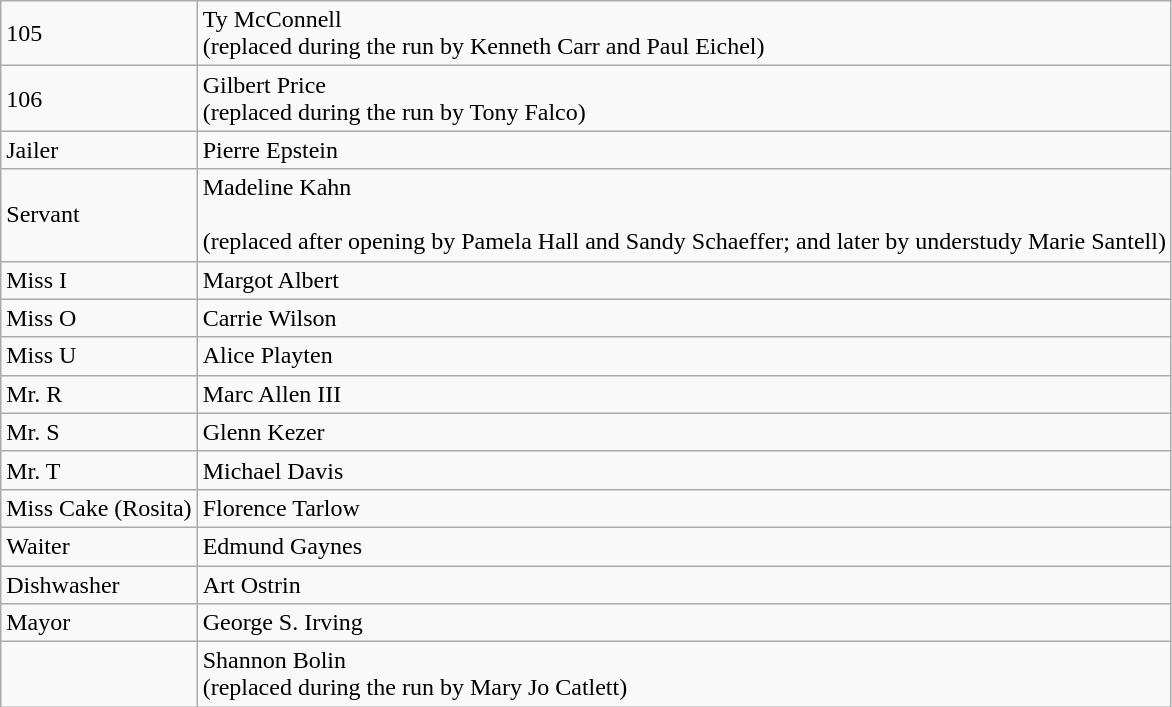<table class="wikitable">
<tr>
<td>105</td>
<td>Ty McConnell<br> (replaced during the run by Kenneth Carr and Paul Eichel)</td>
</tr>
<tr>
<td>106</td>
<td>Gilbert Price<br> (replaced during the run by Tony Falco)</td>
</tr>
<tr>
<td>Jailer</td>
<td>Pierre Epstein</td>
</tr>
<tr>
<td>Servant</td>
<td>Madeline Kahn<br><br>(replaced after opening by Pamela Hall and Sandy Schaeffer; and later by understudy Marie Santell)</td>
</tr>
<tr>
<td>Miss I</td>
<td>Margot Albert</td>
</tr>
<tr>
<td>Miss O</td>
<td>Carrie Wilson</td>
</tr>
<tr>
<td>Miss U</td>
<td>Alice Playten</td>
</tr>
<tr>
<td>Mr. R</td>
<td>Marc Allen III</td>
</tr>
<tr>
<td>Mr. S</td>
<td>Glenn Kezer</td>
</tr>
<tr>
<td>Mr. T</td>
<td>Michael Davis</td>
</tr>
<tr>
<td>Miss Cake (Rosita)</td>
<td>Florence Tarlow</td>
</tr>
<tr>
<td>Waiter</td>
<td>Edmund Gaynes</td>
</tr>
<tr>
<td>Dishwasher</td>
<td>Art Ostrin</td>
</tr>
<tr>
<td>Mayor</td>
<td>George S. Irving</td>
</tr>
<tr (replaced by Eliot Savage)>
<td><br></td>
<td>Shannon Bolin<br> (replaced during the run by Mary Jo Catlett)</td>
</tr>
</table>
